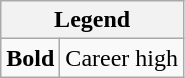<table class="wikitable">
<tr>
<th colspan="2">Legend</th>
</tr>
<tr>
<td><strong>Bold</strong></td>
<td>Career high</td>
</tr>
</table>
